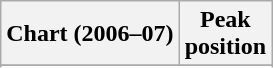<table class="wikitable sortable plainrowheaders" style="text-align:center">
<tr>
<th scope="col">Chart (2006–07)</th>
<th scope="col">Peak<br>position</th>
</tr>
<tr>
</tr>
<tr>
</tr>
<tr>
</tr>
<tr>
</tr>
<tr>
</tr>
<tr>
</tr>
</table>
